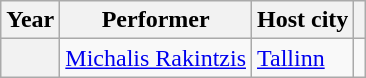<table class="wikitable plainrowheaders">
<tr>
<th>Year</th>
<th>Performer</th>
<th>Host city</th>
<th></th>
</tr>
<tr>
<th scope="row"></th>
<td><a href='#'>Michalis Rakintzis</a></td>
<td> <a href='#'>Tallinn</a></td>
<td></td>
</tr>
</table>
